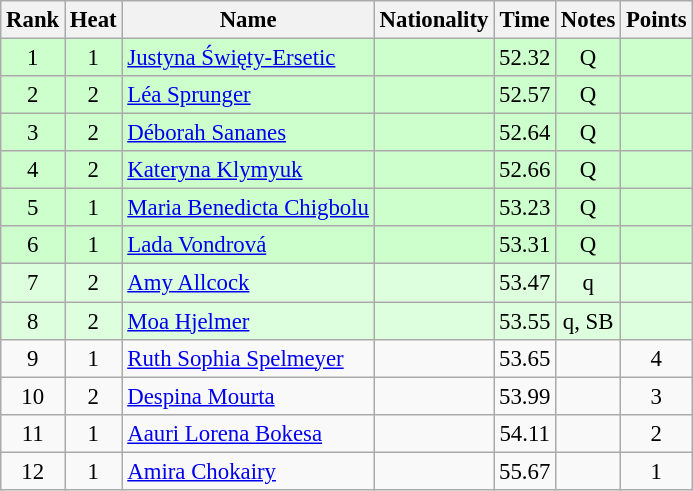<table class="wikitable sortable" style="text-align:center; font-size:95%">
<tr>
<th>Rank</th>
<th>Heat</th>
<th>Name</th>
<th>Nationality</th>
<th>Time</th>
<th>Notes</th>
<th>Points</th>
</tr>
<tr bgcolor=ccffcc>
<td>1</td>
<td>1</td>
<td align=left><a href='#'>Justyna Święty-Ersetic</a></td>
<td align=left></td>
<td>52.32</td>
<td>Q</td>
<td></td>
</tr>
<tr bgcolor=ccffcc>
<td>2</td>
<td>2</td>
<td align=left><a href='#'>Léa Sprunger</a></td>
<td align=left></td>
<td>52.57</td>
<td>Q</td>
<td></td>
</tr>
<tr bgcolor=ccffcc>
<td>3</td>
<td>2</td>
<td align=left><a href='#'>Déborah Sananes</a></td>
<td align=left></td>
<td>52.64</td>
<td>Q</td>
<td></td>
</tr>
<tr bgcolor=ccffcc>
<td>4</td>
<td>2</td>
<td align=left><a href='#'>Kateryna Klymyuk</a></td>
<td align=left></td>
<td>52.66</td>
<td>Q</td>
<td></td>
</tr>
<tr bgcolor=ccffcc>
<td>5</td>
<td>1</td>
<td align=left><a href='#'>Maria Benedicta Chigbolu</a></td>
<td align=left></td>
<td>53.23</td>
<td>Q</td>
<td></td>
</tr>
<tr bgcolor=ccffcc>
<td>6</td>
<td>1</td>
<td align=left><a href='#'>Lada Vondrová</a></td>
<td align=left></td>
<td>53.31</td>
<td>Q</td>
<td></td>
</tr>
<tr bgcolor=ddffdd>
<td>7</td>
<td>2</td>
<td align=left><a href='#'>Amy Allcock</a></td>
<td align=left></td>
<td>53.47</td>
<td>q</td>
<td></td>
</tr>
<tr bgcolor=ddffdd>
<td>8</td>
<td>2</td>
<td align=left><a href='#'>Moa Hjelmer</a></td>
<td align=left></td>
<td>53.55</td>
<td>q, SB</td>
<td></td>
</tr>
<tr>
<td>9</td>
<td>1</td>
<td align=left><a href='#'>Ruth Sophia Spelmeyer</a></td>
<td align=left></td>
<td>53.65</td>
<td></td>
<td>4</td>
</tr>
<tr>
<td>10</td>
<td>2</td>
<td align=left><a href='#'>Despina Mourta</a></td>
<td align=left></td>
<td>53.99</td>
<td></td>
<td>3</td>
</tr>
<tr>
<td>11</td>
<td>1</td>
<td align=left><a href='#'>Aauri Lorena Bokesa</a></td>
<td align=left></td>
<td>54.11</td>
<td></td>
<td>2</td>
</tr>
<tr>
<td>12</td>
<td>1</td>
<td align=left><a href='#'>Amira Chokairy</a></td>
<td align=left></td>
<td>55.67</td>
<td></td>
<td>1</td>
</tr>
</table>
